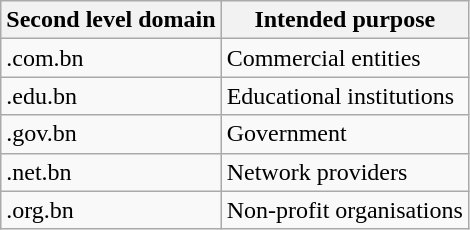<table class="wikitable">
<tr>
<th>Second level domain</th>
<th>Intended purpose</th>
</tr>
<tr>
<td>.com.bn</td>
<td>Commercial entities</td>
</tr>
<tr>
<td>.edu.bn</td>
<td>Educational institutions</td>
</tr>
<tr>
<td>.gov.bn</td>
<td>Government</td>
</tr>
<tr>
<td>.net.bn</td>
<td>Network providers</td>
</tr>
<tr>
<td>.org.bn</td>
<td>Non-profit organisations</td>
</tr>
</table>
